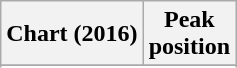<table class="wikitable sortable">
<tr>
<th>Chart (2016)</th>
<th>Peak<br>position</th>
</tr>
<tr>
</tr>
<tr>
</tr>
<tr>
</tr>
<tr>
</tr>
</table>
